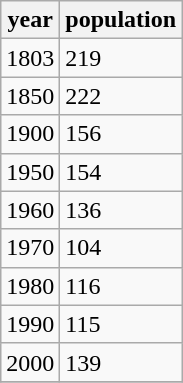<table class="wikitable">
<tr>
<th>year</th>
<th>population</th>
</tr>
<tr>
<td>1803</td>
<td>219</td>
</tr>
<tr>
<td>1850</td>
<td>222</td>
</tr>
<tr>
<td>1900</td>
<td>156</td>
</tr>
<tr>
<td>1950</td>
<td>154</td>
</tr>
<tr>
<td>1960</td>
<td>136</td>
</tr>
<tr>
<td>1970</td>
<td>104</td>
</tr>
<tr>
<td>1980</td>
<td>116</td>
</tr>
<tr>
<td>1990</td>
<td>115</td>
</tr>
<tr>
<td>2000</td>
<td>139</td>
</tr>
<tr>
</tr>
</table>
